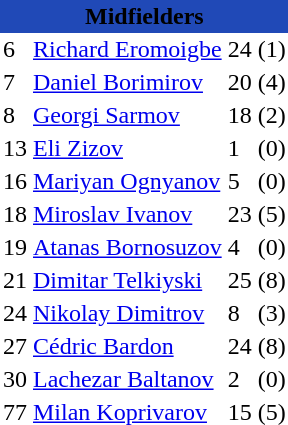<table class="toccolours" border="0" cellpadding="2" cellspacing="0" align="left" style="margin:0.5em;">
<tr>
<th colspan="4" align="center" bgcolor="#2049B7"><span>Midfielders</span></th>
</tr>
<tr>
<td>6</td>
<td> <a href='#'>Richard Eromoigbe</a></td>
<td>24</td>
<td>(1)</td>
</tr>
<tr>
<td>7</td>
<td> <a href='#'>Daniel Borimirov</a></td>
<td>20</td>
<td>(4)</td>
</tr>
<tr>
<td>8</td>
<td> <a href='#'>Georgi Sarmov</a></td>
<td>18</td>
<td>(2)</td>
</tr>
<tr>
<td>13</td>
<td> <a href='#'>Eli Zizov</a></td>
<td>1</td>
<td>(0)</td>
</tr>
<tr>
<td>16</td>
<td> <a href='#'>Mariyan Ognyanov</a></td>
<td>5</td>
<td>(0)</td>
</tr>
<tr>
<td>18</td>
<td> <a href='#'>Miroslav Ivanov</a></td>
<td>23</td>
<td>(5)</td>
</tr>
<tr>
<td>19</td>
<td> <a href='#'>Atanas Bornosuzov</a></td>
<td>4</td>
<td>(0)</td>
</tr>
<tr>
<td>21</td>
<td> <a href='#'>Dimitar Telkiyski</a></td>
<td>25</td>
<td>(8)</td>
</tr>
<tr>
<td>24</td>
<td> <a href='#'>Nikolay Dimitrov</a></td>
<td>8</td>
<td>(3)</td>
</tr>
<tr>
<td>27</td>
<td> <a href='#'>Cédric Bardon</a></td>
<td>24</td>
<td>(8)</td>
</tr>
<tr>
<td>30</td>
<td> <a href='#'>Lachezar Baltanov</a></td>
<td>2</td>
<td>(0)</td>
</tr>
<tr>
<td>77</td>
<td> <a href='#'>Milan Koprivarov</a></td>
<td>15</td>
<td>(5)</td>
</tr>
<tr>
</tr>
</table>
